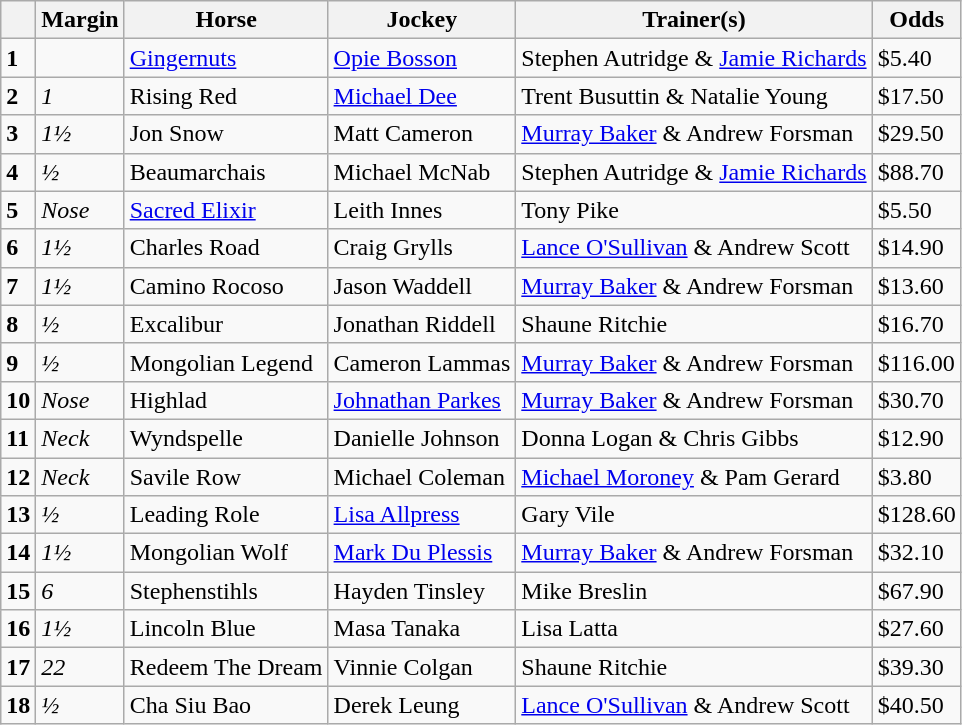<table class="wikitable sortable">
<tr>
<th></th>
<th>Margin</th>
<th>Horse</th>
<th>Jockey</th>
<th>Trainer(s)</th>
<th>Odds</th>
</tr>
<tr>
<td><strong>1</strong></td>
<td></td>
<td><a href='#'>Gingernuts</a></td>
<td><a href='#'>Opie Bosson</a></td>
<td>Stephen Autridge & <a href='#'>Jamie Richards</a></td>
<td>$5.40</td>
</tr>
<tr>
<td><strong>2</strong></td>
<td><em>1</em></td>
<td>Rising Red</td>
<td><a href='#'>Michael Dee</a></td>
<td>Trent Busuttin & Natalie Young</td>
<td>$17.50</td>
</tr>
<tr>
<td><strong>3</strong></td>
<td><em>1½</em></td>
<td>Jon Snow</td>
<td>Matt Cameron</td>
<td><a href='#'>Murray Baker</a> & Andrew Forsman</td>
<td>$29.50</td>
</tr>
<tr>
<td><strong>4</strong></td>
<td><em>½</em></td>
<td>Beaumarchais</td>
<td>Michael McNab</td>
<td>Stephen Autridge & <a href='#'>Jamie Richards</a></td>
<td>$88.70</td>
</tr>
<tr>
<td><strong>5</strong></td>
<td><em>Nose</em></td>
<td><a href='#'>Sacred Elixir</a></td>
<td>Leith Innes</td>
<td>Tony Pike</td>
<td>$5.50</td>
</tr>
<tr>
<td><strong>6</strong></td>
<td><em>1½</em></td>
<td>Charles Road</td>
<td>Craig Grylls</td>
<td><a href='#'>Lance O'Sullivan</a> & Andrew Scott</td>
<td>$14.90</td>
</tr>
<tr>
<td><strong>7</strong></td>
<td><em>1½</em></td>
<td>Camino Rocoso</td>
<td>Jason Waddell</td>
<td><a href='#'>Murray Baker</a> & Andrew Forsman</td>
<td>$13.60</td>
</tr>
<tr>
<td><strong>8</strong></td>
<td><em>½</em></td>
<td>Excalibur</td>
<td>Jonathan Riddell</td>
<td>Shaune Ritchie</td>
<td>$16.70</td>
</tr>
<tr>
<td><strong>9</strong></td>
<td><em>½</em></td>
<td>Mongolian Legend</td>
<td>Cameron Lammas</td>
<td><a href='#'>Murray Baker</a> & Andrew Forsman</td>
<td>$116.00</td>
</tr>
<tr>
<td><strong>10</strong></td>
<td><em>Nose</em></td>
<td>Highlad</td>
<td><a href='#'>Johnathan Parkes</a></td>
<td><a href='#'>Murray Baker</a> & Andrew Forsman</td>
<td>$30.70</td>
</tr>
<tr>
<td><strong>11</strong></td>
<td><em>Neck</em></td>
<td>Wyndspelle</td>
<td>Danielle Johnson</td>
<td>Donna Logan & Chris Gibbs</td>
<td>$12.90</td>
</tr>
<tr>
<td><strong>12</strong></td>
<td><em>Neck</em></td>
<td>Savile Row</td>
<td>Michael Coleman</td>
<td><a href='#'>Michael Moroney</a> & Pam Gerard</td>
<td>$3.80</td>
</tr>
<tr>
<td><strong>13</strong></td>
<td><em>½</em></td>
<td>Leading Role</td>
<td><a href='#'>Lisa Allpress</a></td>
<td>Gary Vile</td>
<td>$128.60</td>
</tr>
<tr>
<td><strong>14</strong></td>
<td><em>1½</em></td>
<td>Mongolian Wolf</td>
<td><a href='#'>Mark Du Plessis</a></td>
<td><a href='#'>Murray Baker</a> & Andrew Forsman</td>
<td>$32.10</td>
</tr>
<tr>
<td><strong>15</strong></td>
<td><em>6</em></td>
<td>Stephenstihls</td>
<td>Hayden Tinsley</td>
<td>Mike Breslin</td>
<td>$67.90</td>
</tr>
<tr>
<td><strong>16</strong></td>
<td><em>1½</em></td>
<td>Lincoln Blue</td>
<td>Masa Tanaka</td>
<td>Lisa Latta</td>
<td>$27.60</td>
</tr>
<tr>
<td><strong>17</strong></td>
<td><em>22</em></td>
<td>Redeem The Dream</td>
<td>Vinnie Colgan</td>
<td>Shaune Ritchie</td>
<td>$39.30</td>
</tr>
<tr>
<td><strong>18</strong></td>
<td><em>½</em></td>
<td>Cha Siu Bao</td>
<td>Derek Leung</td>
<td><a href='#'>Lance O'Sullivan</a> & Andrew Scott</td>
<td>$40.50</td>
</tr>
</table>
